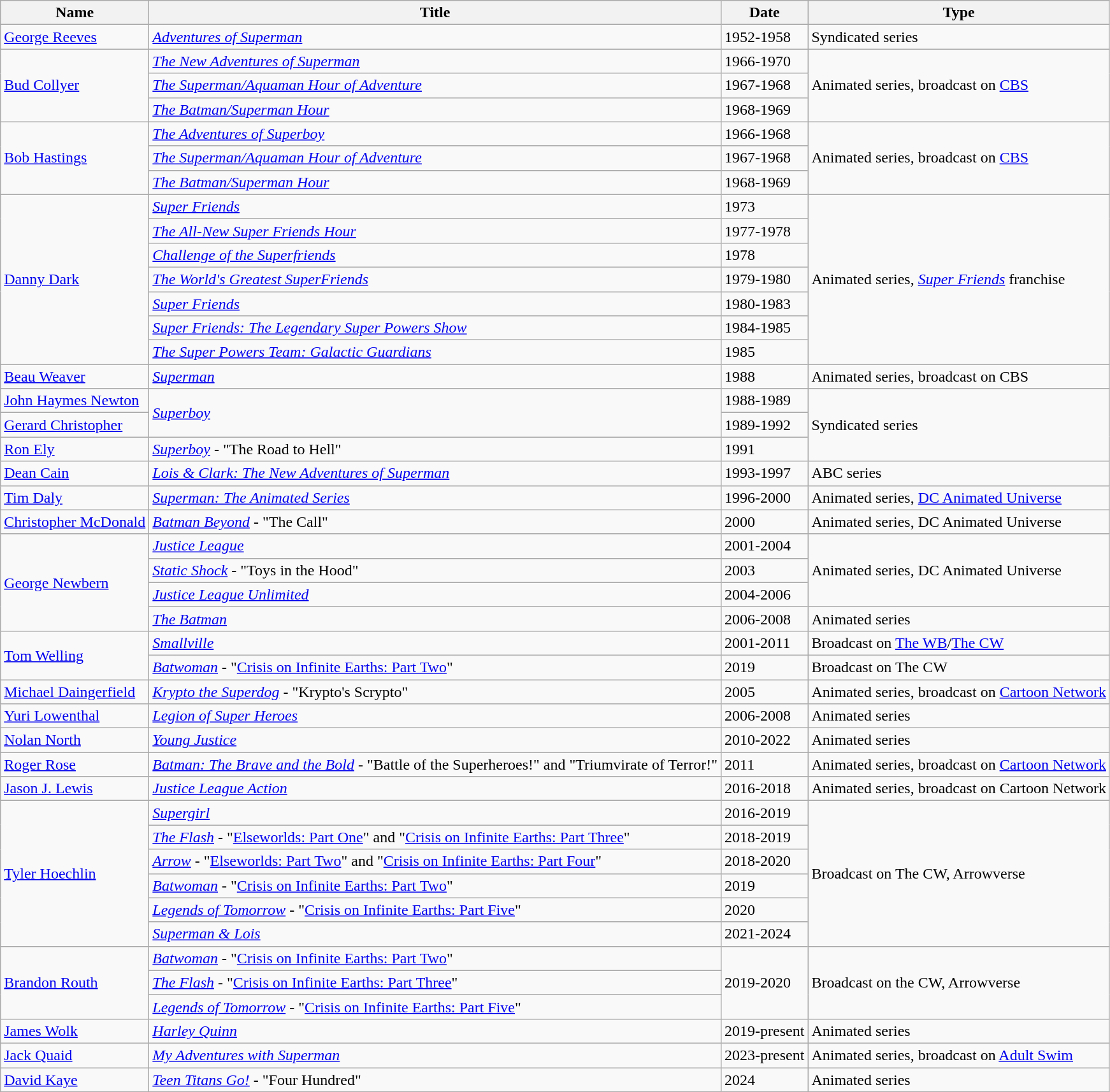<table class="wikitable sortable">
<tr>
<th>Name</th>
<th>Title</th>
<th>Date</th>
<th>Type</th>
</tr>
<tr>
<td><a href='#'>George Reeves</a></td>
<td><em><a href='#'>Adventures of Superman</a></em></td>
<td>1952-1958</td>
<td>Syndicated series</td>
</tr>
<tr>
<td rowspan="3"><a href='#'>Bud Collyer</a></td>
<td><em><a href='#'>The New Adventures of Superman</a></em></td>
<td>1966-1970</td>
<td rowspan="3">Animated series, broadcast on <a href='#'>CBS</a></td>
</tr>
<tr>
<td><em><a href='#'>The Superman/Aquaman Hour of Adventure</a></em></td>
<td>1967-1968</td>
</tr>
<tr>
<td><em><a href='#'>The Batman/Superman Hour</a></em></td>
<td>1968-1969</td>
</tr>
<tr>
<td rowspan="3"><a href='#'>Bob Hastings</a></td>
<td><em><a href='#'>The Adventures of Superboy</a></em></td>
<td>1966-1968</td>
<td rowspan="3">Animated series, broadcast on <a href='#'>CBS</a></td>
</tr>
<tr>
<td><em><a href='#'>The Superman/Aquaman Hour of Adventure</a></em></td>
<td>1967-1968</td>
</tr>
<tr>
<td><em><a href='#'>The Batman/Superman Hour</a></em></td>
<td>1968-1969</td>
</tr>
<tr>
<td rowspan="7"><a href='#'>Danny Dark</a></td>
<td><em><a href='#'>Super Friends</a></em></td>
<td>1973</td>
<td rowspan="7">Animated series, <em><a href='#'>Super Friends</a></em> franchise</td>
</tr>
<tr>
<td><em><a href='#'>The All-New Super Friends Hour</a></em></td>
<td>1977-1978</td>
</tr>
<tr>
<td><em><a href='#'>Challenge of the Superfriends</a></em></td>
<td>1978</td>
</tr>
<tr>
<td><em><a href='#'>The World's Greatest SuperFriends</a></em></td>
<td>1979-1980</td>
</tr>
<tr>
<td><em><a href='#'>Super Friends</a></em></td>
<td>1980-1983</td>
</tr>
<tr>
<td><em><a href='#'>Super Friends: The Legendary Super Powers Show</a></em></td>
<td>1984-1985</td>
</tr>
<tr>
<td><em><a href='#'>The Super Powers Team: Galactic Guardians</a></em></td>
<td>1985</td>
</tr>
<tr>
<td><a href='#'>Beau Weaver</a></td>
<td><em><a href='#'>Superman</a></em></td>
<td>1988</td>
<td>Animated series, broadcast on CBS</td>
</tr>
<tr>
<td><a href='#'>John Haymes Newton</a></td>
<td rowspan="2"><em><a href='#'>Superboy</a></em></td>
<td>1988-1989</td>
<td rowspan="3">Syndicated series</td>
</tr>
<tr>
<td><a href='#'>Gerard Christopher</a></td>
<td>1989-1992</td>
</tr>
<tr>
<td><a href='#'>Ron Ely</a></td>
<td><em><a href='#'>Superboy</a></em> - "The Road to Hell"</td>
<td>1991</td>
</tr>
<tr>
<td><a href='#'>Dean Cain</a></td>
<td><em><a href='#'>Lois & Clark: The New Adventures of Superman</a></em></td>
<td>1993-1997</td>
<td>ABC series</td>
</tr>
<tr>
<td><a href='#'>Tim Daly</a></td>
<td><em><a href='#'>Superman: The Animated Series</a></em></td>
<td>1996-2000</td>
<td>Animated series, <a href='#'>DC Animated Universe</a></td>
</tr>
<tr>
<td><a href='#'>Christopher McDonald</a></td>
<td><em><a href='#'>Batman Beyond</a></em> - "The Call"</td>
<td>2000</td>
<td>Animated series, DC Animated Universe</td>
</tr>
<tr>
<td rowspan="4"><a href='#'>George Newbern</a></td>
<td><em><a href='#'>Justice League</a></em></td>
<td>2001-2004</td>
<td rowspan="3">Animated series, DC Animated Universe</td>
</tr>
<tr>
<td><em><a href='#'>Static Shock</a></em> - "Toys in the Hood"</td>
<td>2003</td>
</tr>
<tr>
<td><em><a href='#'>Justice League Unlimited</a></em></td>
<td>2004-2006</td>
</tr>
<tr>
<td><em><a href='#'>The Batman</a></em></td>
<td>2006-2008</td>
<td>Animated series</td>
</tr>
<tr>
<td rowspan="2"><a href='#'>Tom Welling</a></td>
<td><em><a href='#'>Smallville</a></em></td>
<td>2001-2011</td>
<td>Broadcast on <a href='#'>The WB</a>/<a href='#'>The CW</a></td>
</tr>
<tr>
<td><em><a href='#'>Batwoman</a></em> - "<a href='#'>Crisis on Infinite Earths: Part Two</a>"</td>
<td>2019</td>
<td>Broadcast on The CW</td>
</tr>
<tr>
<td><a href='#'>Michael Daingerfield</a></td>
<td><em><a href='#'>Krypto the Superdog</a></em> - "Krypto's Scrypto"</td>
<td>2005</td>
<td>Animated series, broadcast on <a href='#'>Cartoon Network</a></td>
</tr>
<tr>
<td><a href='#'>Yuri Lowenthal</a></td>
<td><em><a href='#'>Legion of Super Heroes</a></em></td>
<td>2006-2008</td>
<td>Animated series</td>
</tr>
<tr>
<td><a href='#'>Nolan North</a></td>
<td><em><a href='#'>Young Justice</a></em></td>
<td>2010-2022</td>
<td>Animated series</td>
</tr>
<tr>
<td><a href='#'>Roger Rose</a></td>
<td><em><a href='#'>Batman: The Brave and the Bold</a></em> - "Battle of the Superheroes!" and "Triumvirate of Terror!"</td>
<td>2011</td>
<td>Animated series, broadcast on <a href='#'>Cartoon Network</a></td>
</tr>
<tr>
<td><a href='#'>Jason J. Lewis</a></td>
<td><em><a href='#'>Justice League Action</a></em></td>
<td>2016-2018</td>
<td>Animated series, broadcast on Cartoon Network</td>
</tr>
<tr>
<td rowspan="6"><a href='#'>Tyler Hoechlin</a></td>
<td><em><a href='#'>Supergirl</a></em></td>
<td>2016-2019</td>
<td rowspan="6">Broadcast on The CW, Arrowverse</td>
</tr>
<tr>
<td><em><a href='#'>The Flash</a></em> - "<a href='#'>Elseworlds: Part One</a>" and "<a href='#'>Crisis on Infinite Earths: Part Three</a>"</td>
<td>2018-2019</td>
</tr>
<tr>
<td><em><a href='#'>Arrow</a></em> - "<a href='#'>Elseworlds: Part Two</a>" and "<a href='#'>Crisis on Infinite Earths: Part Four</a>"</td>
<td>2018-2020</td>
</tr>
<tr>
<td><em><a href='#'>Batwoman</a></em> - "<a href='#'>Crisis on Infinite Earths: Part Two</a>"</td>
<td>2019</td>
</tr>
<tr>
<td><em><a href='#'>Legends of Tomorrow</a></em> - "<a href='#'>Crisis on Infinite Earths: Part Five</a>"</td>
<td>2020</td>
</tr>
<tr>
<td><em><a href='#'>Superman & Lois</a></em></td>
<td>2021-2024</td>
</tr>
<tr>
<td rowspan="3"><a href='#'>Brandon Routh</a></td>
<td><em><a href='#'>Batwoman</a></em> - "<a href='#'>Crisis on Infinite Earths: Part Two</a>"</td>
<td rowspan="3">2019-2020</td>
<td rowspan="3">Broadcast on the CW, Arrowverse</td>
</tr>
<tr>
<td><em><a href='#'>The Flash</a></em> - "<a href='#'>Crisis on Infinite Earths: Part Three</a>"</td>
</tr>
<tr>
<td><em><a href='#'>Legends of Tomorrow</a></em> - "<a href='#'>Crisis on Infinite Earths: Part Five</a>"</td>
</tr>
<tr>
<td><a href='#'>James Wolk</a></td>
<td><em><a href='#'>Harley Quinn</a></em></td>
<td>2019-present</td>
<td>Animated series</td>
</tr>
<tr>
<td><a href='#'>Jack Quaid</a></td>
<td><em><a href='#'>My Adventures with Superman</a></em></td>
<td>2023-present</td>
<td>Animated series, broadcast on <a href='#'>Adult Swim</a></td>
</tr>
<tr>
<td><a href='#'>David Kaye</a></td>
<td><em><a href='#'>Teen Titans Go!</a></em> - "Four Hundred"</td>
<td>2024</td>
<td>Animated series</td>
</tr>
</table>
